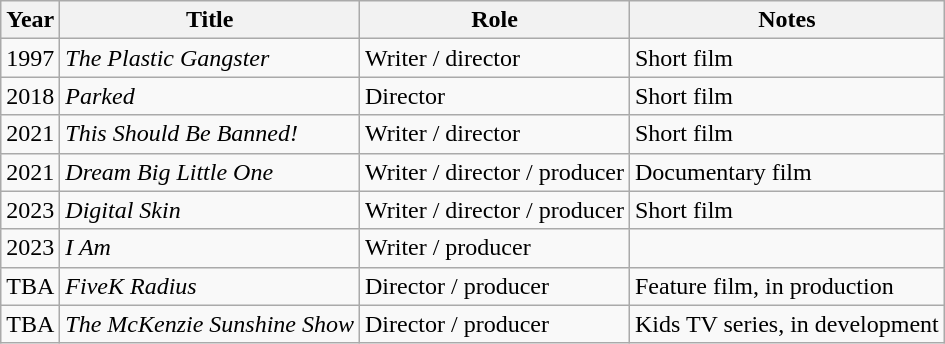<table class="wikitable plainrowheaders sortable">
<tr>
<th>Year</th>
<th>Title</th>
<th>Role</th>
<th>Notes</th>
</tr>
<tr>
<td>1997</td>
<td><em>The Plastic Gangster</em></td>
<td>Writer / director</td>
<td>Short film</td>
</tr>
<tr>
<td>2018</td>
<td><em>Parked</em></td>
<td>Director</td>
<td>Short film</td>
</tr>
<tr>
<td>2021</td>
<td><em>This Should Be Banned!</em></td>
<td>Writer / director</td>
<td>Short film</td>
</tr>
<tr>
<td>2021</td>
<td><em>Dream Big Little One</em></td>
<td>Writer / director / producer</td>
<td>Documentary film</td>
</tr>
<tr>
<td>2023</td>
<td><em>Digital Skin</em></td>
<td>Writer / director /  producer</td>
<td>Short film</td>
</tr>
<tr>
<td>2023</td>
<td><em>I Am</em></td>
<td>Writer / producer</td>
<td></td>
</tr>
<tr>
<td>TBA</td>
<td><em>FiveK Radius</em></td>
<td>Director / producer</td>
<td>Feature film, in production</td>
</tr>
<tr>
<td>TBA</td>
<td><em>The McKenzie Sunshine Show</em></td>
<td>Director / producer</td>
<td>Kids TV series, in development</td>
</tr>
</table>
